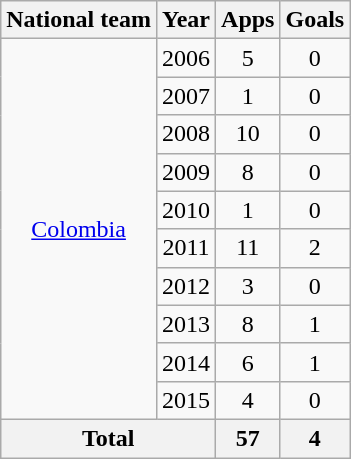<table class="wikitable" style="text-align:center">
<tr>
<th>National team</th>
<th>Year</th>
<th>Apps</th>
<th>Goals</th>
</tr>
<tr>
<td rowspan="10"><a href='#'>Colombia</a></td>
<td>2006</td>
<td>5</td>
<td>0</td>
</tr>
<tr>
<td>2007</td>
<td>1</td>
<td>0</td>
</tr>
<tr>
<td>2008</td>
<td>10</td>
<td>0</td>
</tr>
<tr>
<td>2009</td>
<td>8</td>
<td>0</td>
</tr>
<tr>
<td>2010</td>
<td>1</td>
<td>0</td>
</tr>
<tr>
<td>2011</td>
<td>11</td>
<td>2</td>
</tr>
<tr>
<td>2012</td>
<td>3</td>
<td>0</td>
</tr>
<tr>
<td>2013</td>
<td>8</td>
<td>1</td>
</tr>
<tr>
<td>2014</td>
<td>6</td>
<td>1</td>
</tr>
<tr>
<td>2015</td>
<td>4</td>
<td>0</td>
</tr>
<tr>
<th colspan="2">Total</th>
<th>57</th>
<th>4</th>
</tr>
</table>
